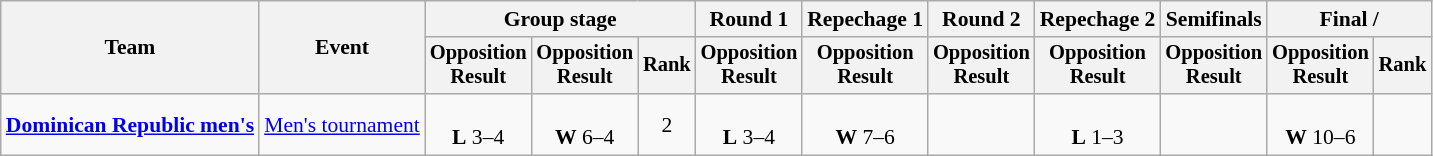<table class=wikitable style=font-size:90%>
<tr>
<th rowspan=2>Team</th>
<th rowspan=2>Event</th>
<th colspan=3>Group stage</th>
<th>Round 1</th>
<th>Repechage 1</th>
<th>Round 2</th>
<th>Repechage 2</th>
<th>Semifinals</th>
<th colspan=2>Final / </th>
</tr>
<tr style=font-size:95%>
<th>Opposition<br>Result</th>
<th>Opposition<br>Result</th>
<th>Rank</th>
<th>Opposition<br>Result</th>
<th>Opposition<br>Result</th>
<th>Opposition<br>Result</th>
<th>Opposition<br>Result</th>
<th>Opposition<br>Result</th>
<th>Opposition<br>Result</th>
<th>Rank</th>
</tr>
<tr align=center>
<td><strong><a href='#'>Dominican Republic men's</a></strong></td>
<td><a href='#'>Men's tournament</a></td>
<td><br><strong>L</strong> 3–4</td>
<td><br><strong>W</strong> 6–4</td>
<td>2</td>
<td><br><strong>L</strong> 3–4</td>
<td><br><strong>W</strong> 7–6</td>
<td></td>
<td><br><strong>L</strong> 1–3</td>
<td></td>
<td><br><strong>W</strong> 10–6</td>
<td></td>
</tr>
</table>
